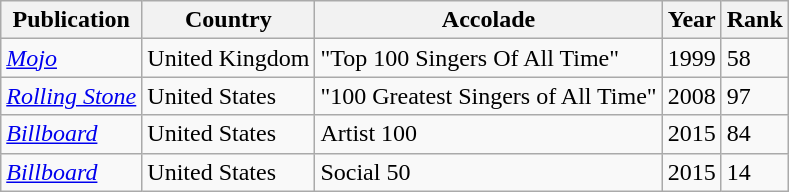<table class="wikitable sortable">
<tr>
<th>Publication</th>
<th>Country</th>
<th>Accolade</th>
<th>Year</th>
<th style="text-align:center;">Rank</th>
</tr>
<tr>
<td><em><a href='#'>Mojo</a></em></td>
<td>United Kingdom</td>
<td>"Top 100 Singers Of All Time"</td>
<td>1999</td>
<td>58</td>
</tr>
<tr>
<td><em><a href='#'>Rolling Stone</a></em></td>
<td>United States</td>
<td>"100 Greatest Singers of All Time"</td>
<td>2008</td>
<td>97</td>
</tr>
<tr>
<td><em><a href='#'>Billboard</a></em></td>
<td>United States</td>
<td>Artist 100</td>
<td>2015</td>
<td>84</td>
</tr>
<tr>
<td><em><a href='#'>Billboard</a></em></td>
<td>United States</td>
<td>Social 50</td>
<td>2015</td>
<td>14</td>
</tr>
</table>
